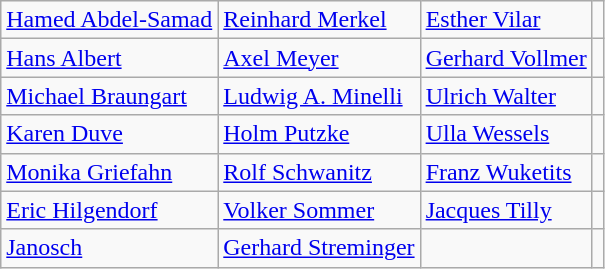<table class="wikitable sortable mw-collapsible">
<tr>
<td><a href='#'>Hamed Abdel-Samad</a></td>
<td><a href='#'>Reinhard Merkel</a></td>
<td><a href='#'>Esther Vilar</a></td>
<td></td>
</tr>
<tr>
<td><a href='#'>Hans Albert</a></td>
<td><a href='#'>Axel Meyer</a></td>
<td><a href='#'>Gerhard Vollmer</a></td>
<td></td>
</tr>
<tr>
<td><a href='#'>Michael Braungart</a></td>
<td><a href='#'>Ludwig A. Minelli</a></td>
<td><a href='#'>Ulrich Walter</a></td>
<td></td>
</tr>
<tr>
<td><a href='#'>Karen Duve</a></td>
<td><a href='#'>Holm Putzke</a></td>
<td><a href='#'>Ulla Wessels</a></td>
<td></td>
</tr>
<tr>
<td><a href='#'>Monika Griefahn</a></td>
<td><a href='#'>Rolf Schwanitz</a></td>
<td><a href='#'>Franz Wuketits</a></td>
<td></td>
</tr>
<tr>
<td><a href='#'>Eric Hilgendorf</a></td>
<td><a href='#'>Volker Sommer</a></td>
<td><a href='#'>Jacques Tilly</a></td>
<td></td>
</tr>
<tr>
<td><a href='#'>Janosch</a></td>
<td><a href='#'>Gerhard Streminger</a></td>
<td></td>
<td></td>
</tr>
</table>
